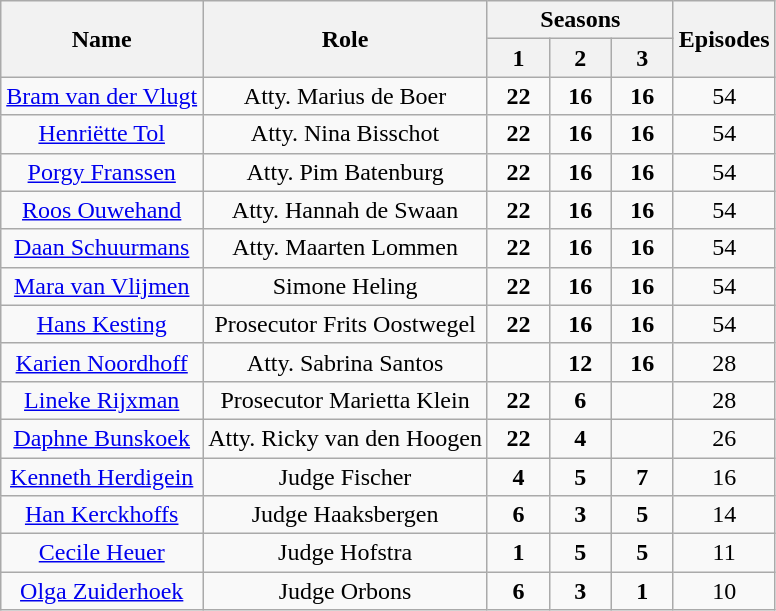<table class="wikitable" style="text-align:center">
<tr>
<th rowspan="2">Name</th>
<th rowspan="2">Role</th>
<th colspan="3">Seasons</th>
<th rowspan="2">Episodes</th>
</tr>
<tr>
<th align="center" width="8%">1</th>
<th align="center" width="8%">2</th>
<th align="center" width="8%">3</th>
</tr>
<tr>
<td><a href='#'>Bram van der Vlugt</a></td>
<td>Atty. Marius de Boer</td>
<td colspan="1" align="center"><strong>22</strong></td>
<td colspan="1" align="center"><strong>16</strong></td>
<td colspan="1" align="center"><strong>16</strong></td>
<td>54</td>
</tr>
<tr>
<td><a href='#'>Henriëtte Tol</a></td>
<td>Atty. Nina Bisschot</td>
<td colspan="1" align="center"><strong>22</strong></td>
<td colspan="1" align="center"><strong>16</strong></td>
<td colspan="1" align="center"><strong>16</strong></td>
<td>54</td>
</tr>
<tr>
<td><a href='#'>Porgy Franssen</a></td>
<td>Atty. Pim Batenburg</td>
<td colspan="1" align="center"><strong>22</strong></td>
<td colspan="1" align="center"><strong>16</strong></td>
<td colspan="1" align="center"><strong>16</strong></td>
<td>54</td>
</tr>
<tr>
<td><a href='#'>Roos Ouwehand</a></td>
<td>Atty. Hannah de Swaan</td>
<td colspan="1" align="center"><strong>22</strong></td>
<td colspan="1" align="center"><strong>16</strong></td>
<td colspan="1" align="center"><strong>16</strong></td>
<td>54</td>
</tr>
<tr>
<td><a href='#'>Daan Schuurmans</a></td>
<td>Atty. Maarten Lommen</td>
<td colspan="1" align="center"><strong>22</strong></td>
<td colspan="1" align="center"><strong>16</strong></td>
<td colspan="1" align="center"><strong>16</strong></td>
<td>54</td>
</tr>
<tr>
<td><a href='#'>Mara van Vlijmen</a></td>
<td>Simone Heling</td>
<td colspan="1" align="center"><strong>22</strong></td>
<td colspan="1" align="center"><strong>16</strong></td>
<td colspan="1" align="center"><strong>16</strong></td>
<td>54</td>
</tr>
<tr>
<td><a href='#'>Hans Kesting</a></td>
<td>Prosecutor Frits Oostwegel</td>
<td colspan="1" align="center"><strong>22</strong></td>
<td colspan="1" align="center"><strong>16</strong></td>
<td colspan="1" align="center"><strong>16</strong></td>
<td>54</td>
</tr>
<tr>
<td><a href='#'>Karien Noordhoff</a></td>
<td>Atty. Sabrina Santos</td>
<td colspan="1" align="center"></td>
<td colspan="1" align="center"><strong>12</strong></td>
<td colspan="1" align="center"><strong>16</strong></td>
<td>28</td>
</tr>
<tr>
<td><a href='#'>Lineke Rijxman</a></td>
<td>Prosecutor Marietta Klein</td>
<td colspan="1" align="center"><strong>22</strong></td>
<td colspan="1" align="center"><strong>6</strong></td>
<td colspan="1" align="center"></td>
<td>28</td>
</tr>
<tr>
<td><a href='#'>Daphne Bunskoek</a></td>
<td>Atty. Ricky van den Hoogen</td>
<td colspan="1" align="center"><strong>22</strong></td>
<td colspan="1" align="center"><strong>4</strong></td>
<td colspan="1" align="center"></td>
<td>26</td>
</tr>
<tr>
<td><a href='#'>Kenneth Herdigein</a></td>
<td>Judge Fischer</td>
<td colspan="1" align="center"><strong>4</strong></td>
<td colspan="1" align="center"><strong>5</strong></td>
<td colspan="1" align="center"><strong>7</strong></td>
<td>16</td>
</tr>
<tr>
<td><a href='#'>Han Kerckhoffs</a></td>
<td>Judge Haaksbergen</td>
<td colspan="1" align="center"><strong>6</strong></td>
<td colspan="1" align="center"><strong>3</strong></td>
<td colspan="1" align="center"><strong>5</strong></td>
<td>14</td>
</tr>
<tr>
<td><a href='#'>Cecile Heuer</a></td>
<td>Judge Hofstra</td>
<td colspan="1" align="center"><strong>1</strong></td>
<td colspan="1" align="center"><strong>5</strong></td>
<td colspan="1" align="center"><strong>5</strong></td>
<td>11</td>
</tr>
<tr>
<td><a href='#'>Olga Zuiderhoek</a></td>
<td>Judge Orbons</td>
<td colspan="1" align="center"><strong>6</strong></td>
<td colspan="1" align="center"><strong>3</strong></td>
<td colspan="1" align="center"><strong>1</strong></td>
<td>10</td>
</tr>
</table>
